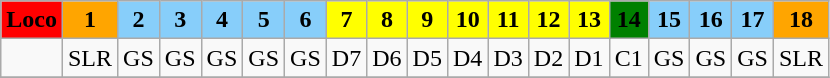<table class="wikitable plainrowheaders unsortable" style="text-align:center">
<tr>
<th scope="col" rowspan="1" style="background:red;">Loco</th>
<th scope="col" rowspan="1" style="background:orange;">1</th>
<th scope="col" rowspan="1" style="background:lightskyblue;">2</th>
<th scope="col" rowspan="1" style="background:lightskyblue;">3</th>
<th scope="col" rowspan="1" style="background:lightskyblue;">4</th>
<th scope="col" rowspan="1" style="background:lightskyblue;">5</th>
<th scope="col" rowspan="1" style="background:lightskyblue;">6</th>
<th scope="col" rowspan="1" style="background:yellow;">7</th>
<th scope="col" rowspan="1" style="background:yellow;">8</th>
<th scope="col" rowspan="1" style="background:yellow;">9</th>
<th scope="col" rowspan="1" style="background:yellow;">10</th>
<th scope="col" rowspan="1" style="background:yellow;">11</th>
<th scope="col" rowspan="1" style="background:yellow;">12</th>
<th scope="col" rowspan="1" style="background:yellow;">13</th>
<th scope="col" rowspan="1" style="background:green;">14</th>
<th scope="col" rowspan="1" style="background:lightskyblue;">15</th>
<th scope="col" rowspan="1" style="background:lightskyblue;">16</th>
<th scope="col" rowspan="1" style="background:lightskyblue;">17</th>
<th scope="col" rowspan="1" style="background:orange;">18</th>
</tr>
<tr>
<td></td>
<td>SLR</td>
<td>GS</td>
<td>GS</td>
<td>GS</td>
<td>GS</td>
<td>GS</td>
<td>D7</td>
<td>D6</td>
<td>D5</td>
<td>D4</td>
<td>D3</td>
<td>D2</td>
<td>D1</td>
<td>C1</td>
<td>GS</td>
<td>GS</td>
<td>GS</td>
<td>SLR</td>
</tr>
<tr>
</tr>
</table>
